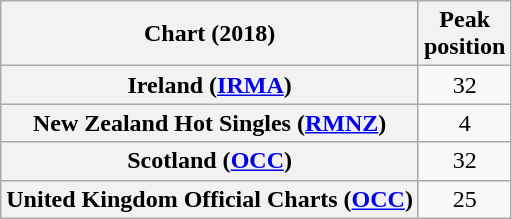<table class="wikitable sortable plainrowheaders" style="text-align:center">
<tr>
<th scope="col">Chart (2018)</th>
<th scope="col">Peak<br> position</th>
</tr>
<tr>
<th scope="row">Ireland (<a href='#'>IRMA</a>)</th>
<td>32</td>
</tr>
<tr>
<th scope="row">New Zealand Hot Singles (<a href='#'>RMNZ</a>)</th>
<td>4</td>
</tr>
<tr>
<th scope="row">Scotland (<a href='#'>OCC</a>)</th>
<td>32</td>
</tr>
<tr>
<th scope="row">United Kingdom Official Charts (<a href='#'>OCC</a>)</th>
<td>25</td>
</tr>
</table>
